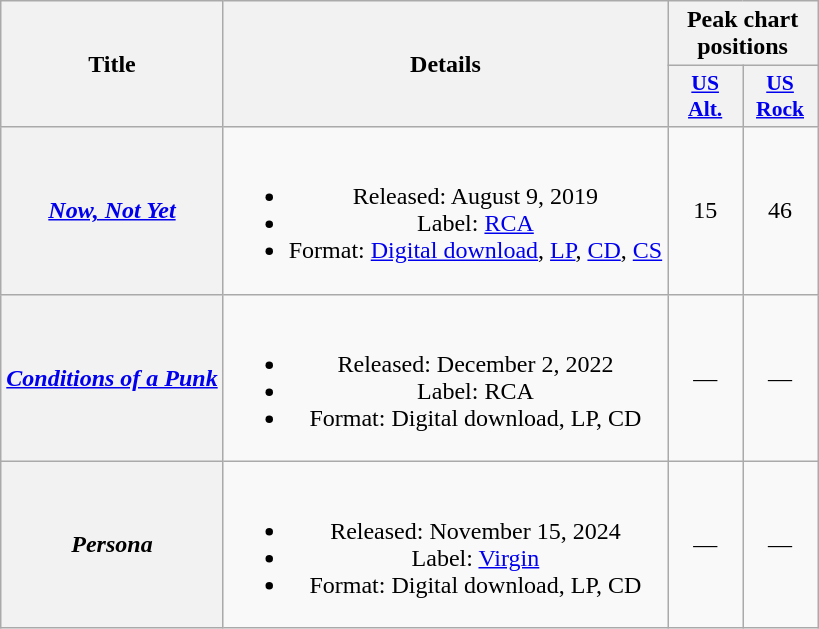<table class="wikitable plainrowheaders" style="text-align:center;">
<tr>
<th scope="col" rowspan="2">Title</th>
<th scope="col" rowspan="2">Details</th>
<th scope="col" colspan="2">Peak chart positions</th>
</tr>
<tr>
<th scope="col" style="width:3em;font-size:90%;"><a href='#'>US<br>Alt.</a><br></th>
<th scope="col" style="width:3em;font-size:90%;"><a href='#'>US<br>Rock</a><br></th>
</tr>
<tr>
<th scope="row"><em><a href='#'>Now, Not Yet</a></em></th>
<td><br><ul><li>Released: August 9, 2019</li><li>Label: <a href='#'>RCA</a></li><li>Format: <a href='#'>Digital download</a>, <a href='#'>LP</a>, <a href='#'>CD</a>, <a href='#'>CS</a></li></ul></td>
<td>15</td>
<td>46</td>
</tr>
<tr>
<th scope="row"><em><a href='#'>Conditions of a Punk</a></em></th>
<td><br><ul><li>Released: December 2, 2022</li><li>Label: RCA</li><li>Format: Digital download, LP, CD</li></ul></td>
<td>—</td>
<td>—</td>
</tr>
<tr>
<th scope="row"><em>Persona</em></th>
<td><br><ul><li>Released: November 15, 2024</li><li>Label: <a href='#'>Virgin</a></li><li>Format: Digital download, LP, CD</li></ul></td>
<td>—</td>
<td>—</td>
</tr>
</table>
